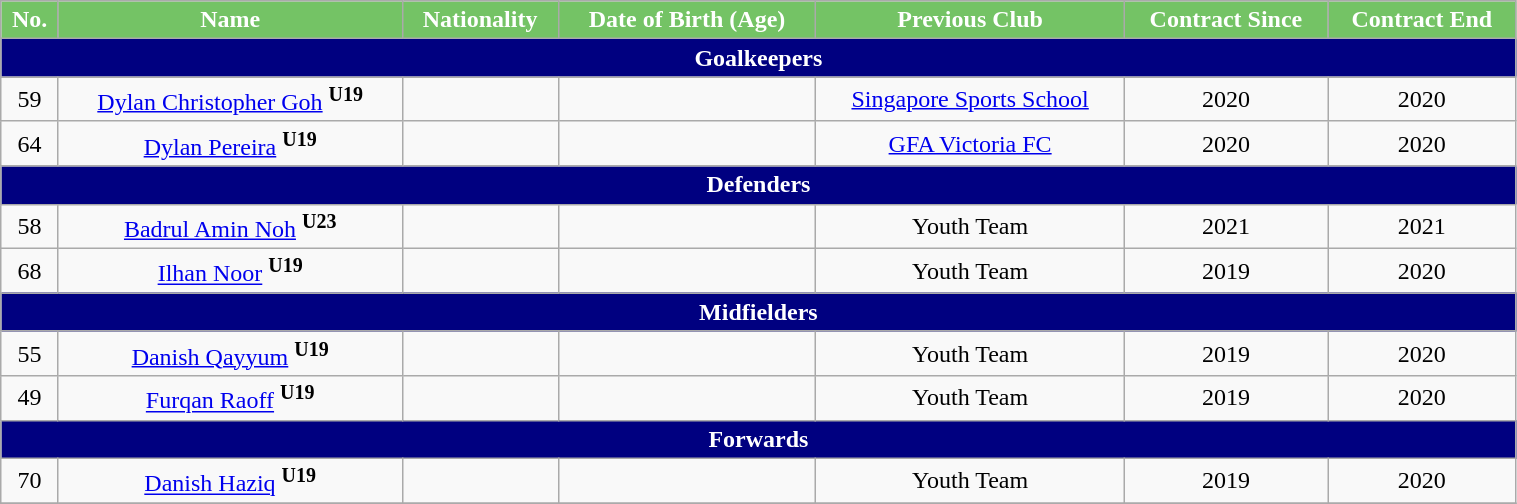<table class="wikitable" style="text-align:center; font-size:100%; width:80%;">
<tr>
<th style="background:#74C365; color:white; text-align:center;">No.</th>
<th style="background:#74C365; color:white; text-align:center;">Name</th>
<th style="background:#74C365; color:white; text-align:center;">Nationality</th>
<th style="background:#74C365; color:white; text-align:center;">Date of Birth (Age)</th>
<th style="background:#74C365; color:white; text-align:center;">Previous Club</th>
<th style="background:#74C365; color:white; text-align:center;">Contract Since</th>
<th style="background:#74C365; color:white; text-align:center;">Contract End</th>
</tr>
<tr>
<th colspan="8" style="background:navy; color:white; text-align:center;">Goalkeepers</th>
</tr>
<tr>
<td>59</td>
<td><a href='#'>Dylan Christopher Goh</a> <sup><strong>U19</strong></sup></td>
<td></td>
<td></td>
<td> <a href='#'>Singapore Sports School</a></td>
<td>2020</td>
<td>2020</td>
</tr>
<tr>
<td>64</td>
<td><a href='#'>Dylan Pereira</a> <sup><strong>U19</strong></sup></td>
<td></td>
<td></td>
<td> <a href='#'>GFA Victoria FC</a></td>
<td>2020</td>
<td>2020</td>
</tr>
<tr>
<th colspan="8" style="background:navy; color:white; text-align:center;">Defenders</th>
</tr>
<tr>
<td>58</td>
<td><a href='#'>Badrul Amin Noh</a> <sup><strong>U23</strong></sup></td>
<td></td>
<td></td>
<td>Youth Team</td>
<td>2021</td>
<td>2021</td>
</tr>
<tr>
<td>68</td>
<td><a href='#'>Ilhan Noor</a> <sup><strong>U19</strong></sup></td>
<td></td>
<td></td>
<td>Youth Team</td>
<td>2019</td>
<td>2020</td>
</tr>
<tr>
<th colspan="8" style="background:navy; color:white; text-align:center;">Midfielders</th>
</tr>
<tr>
<td>55</td>
<td><a href='#'>Danish Qayyum</a> <sup><strong>U19</strong></sup></td>
<td></td>
<td></td>
<td>Youth Team</td>
<td>2019</td>
<td>2020</td>
</tr>
<tr>
<td>49</td>
<td><a href='#'>Furqan Raoff</a> <sup><strong>U19</strong></sup></td>
<td></td>
<td></td>
<td>Youth Team</td>
<td>2019</td>
<td>2020</td>
</tr>
<tr>
<th colspan="8" style="background:navy; color:white; text-align:center;">Forwards</th>
</tr>
<tr>
<td>70</td>
<td><a href='#'>Danish Haziq</a> <sup><strong>U19</strong></sup></td>
<td></td>
<td></td>
<td>Youth Team</td>
<td>2019</td>
<td>2020</td>
</tr>
<tr>
</tr>
</table>
